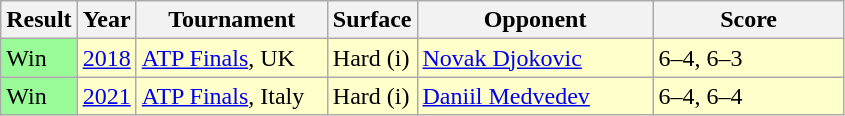<table class="sortable wikitable nowrap">
<tr>
<th>Result</th>
<th>Year</th>
<th width=120>Tournament</th>
<th>Surface</th>
<th width=150>Opponent</th>
<th width=120 class="unsortable">Score</th>
</tr>
<tr style="background:#ffc;">
<td bgcolor=98fb98>Win</td>
<td><a href='#'>2018</a></td>
<td><a href='#'>ATP Finals</a>, UK</td>
<td>Hard (i)</td>
<td> <a href='#'>Novak Djokovic</a></td>
<td>6–4, 6–3</td>
</tr>
<tr style="background:#ffc;">
<td bgcolor=98fb98>Win</td>
<td><a href='#'>2021</a></td>
<td><a href='#'>ATP Finals</a>, Italy</td>
<td>Hard (i)</td>
<td> <a href='#'>Daniil Medvedev</a></td>
<td>6–4, 6–4</td>
</tr>
</table>
